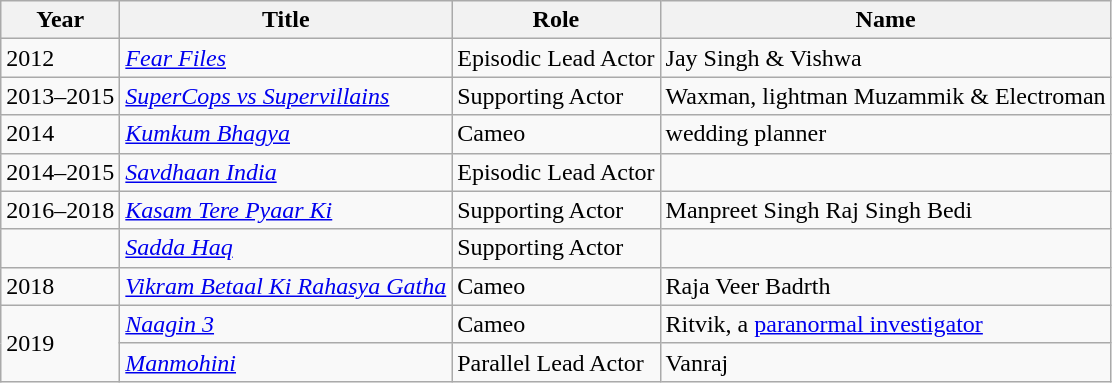<table class="wikitable sortable plainrowheaders">
<tr style="text-align:center;">
<th scope="col">Year</th>
<th scope="col">Title</th>
<th scope="col">Role</th>
<th scope="col">Name</th>
</tr>
<tr>
<td>2012</td>
<td><em><a href='#'>Fear Files</a></em></td>
<td>Episodic Lead Actor</td>
<td>Jay Singh & Vishwa</td>
</tr>
<tr>
<td>2013–2015</td>
<td><em><a href='#'>SuperCops vs Supervillains</a></em></td>
<td>Supporting  Actor</td>
<td>Waxman, lightman Muzammik & Electroman</td>
</tr>
<tr>
<td>2014</td>
<td><em><a href='#'>Kumkum Bhagya</a></em></td>
<td>Cameo</td>
<td>wedding planner</td>
</tr>
<tr>
<td>2014–2015</td>
<td><em><a href='#'>Savdhaan India</a></em></td>
<td>Episodic Lead Actor</td>
</tr>
<tr>
<td>2016–2018</td>
<td><em><a href='#'>Kasam Tere Pyaar Ki</a></em></td>
<td>Supporting  Actor</td>
<td>Manpreet Singh Raj Singh  Bedi</td>
</tr>
<tr>
<td></td>
<td><em><a href='#'>Sadda Haq</a></em></td>
<td>Supporting  Actor</td>
<td></td>
</tr>
<tr>
<td>2018</td>
<td><em><a href='#'>Vikram Betaal Ki Rahasya Gatha</a></em></td>
<td>Cameo</td>
<td>Raja Veer Badrth</td>
</tr>
<tr>
<td rowspan="2">2019</td>
<td><em><a href='#'>Naagin 3</a></em></td>
<td>Cameo</td>
<td>Ritvik, a <a href='#'>paranormal investigator</a></td>
</tr>
<tr>
<td><em><a href='#'>Manmohini</a></em></td>
<td>Parallel Lead Actor</td>
<td>Vanraj</td>
</tr>
</table>
